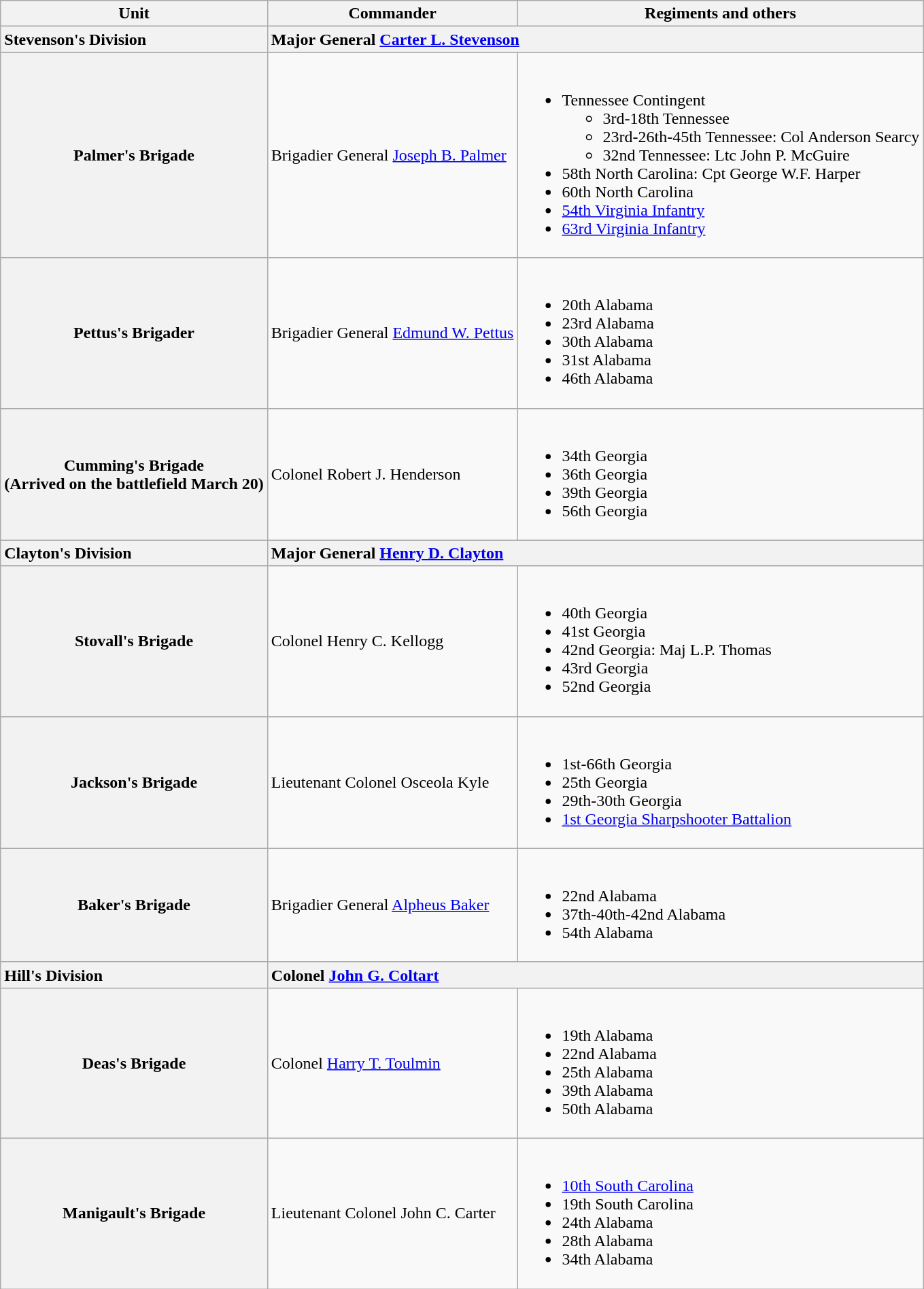<table class="wikitable plainrowheaders">
<tr>
<th scope="col">Unit</th>
<th scope="col">Commander</th>
<th scope="col">Regiments and others</th>
</tr>
<tr>
<th scope="col" colspan="1" style="text-align: left;">Stevenson's Division</th>
<th scope="row" colspan="2" style="text-align: left;">Major General <a href='#'>Carter L. Stevenson</a></th>
</tr>
<tr>
<th scope="row">Palmer's Brigade</th>
<td>Brigadier General <a href='#'>Joseph B. Palmer</a></td>
<td><br><ul><li>Tennessee Contingent<ul><li>3rd-18th Tennessee</li><li>23rd-26th-45th Tennessee: Col Anderson Searcy</li><li>32nd Tennessee: Ltc John P. McGuire</li></ul></li><li>58th North Carolina: Cpt George W.F. Harper</li><li>60th North Carolina</li><li><a href='#'>54th Virginia Infantry</a></li><li><a href='#'>63rd Virginia Infantry</a></li></ul></td>
</tr>
<tr>
<th scope="row">Pettus's Brigader</th>
<td>Brigadier General <a href='#'>Edmund W. Pettus</a> </td>
<td><br><ul><li>20th Alabama</li><li>23rd Alabama</li><li>30th Alabama</li><li>31st Alabama</li><li>46th Alabama</li></ul></td>
</tr>
<tr>
<th scope="row">Cumming's Brigade<br>(Arrived on the battlefield March 20)</th>
<td>Colonel Robert J. Henderson</td>
<td><br><ul><li>34th Georgia</li><li>36th Georgia</li><li>39th Georgia</li><li>56th Georgia</li></ul></td>
</tr>
<tr>
<th scope="col" colspan="1" style="text-align: left;">Clayton's Division</th>
<th scope="row" colspan="2" style="text-align: left;">Major General <a href='#'>Henry D. Clayton</a></th>
</tr>
<tr>
<th scope="row">Stovall's Brigade</th>
<td>Colonel Henry C. Kellogg</td>
<td><br><ul><li>40th Georgia</li><li>41st Georgia</li><li>42nd Georgia: Maj L.P. Thomas</li><li>43rd Georgia</li><li>52nd Georgia</li></ul></td>
</tr>
<tr>
<th scope="row">Jackson's Brigade</th>
<td>Lieutenant Colonel Osceola Kyle</td>
<td><br><ul><li>1st-66th Georgia</li><li>25th Georgia</li><li>29th-30th Georgia</li><li><a href='#'>1st Georgia Sharpshooter Battalion</a></li></ul></td>
</tr>
<tr>
<th scope="row">Baker's Brigade</th>
<td>Brigadier General <a href='#'>Alpheus Baker</a></td>
<td><br><ul><li>22nd Alabama</li><li>37th-40th-42nd Alabama</li><li>54th Alabama</li></ul></td>
</tr>
<tr>
<th scope="col" colspan="1" style="text-align: left;">Hill's Division</th>
<th scope="col" colspan="2" style="text-align: left;">Colonel <a href='#'>John G. Coltart</a></th>
</tr>
<tr>
<th scope="row">Deas's Brigade</th>
<td>Colonel <a href='#'>Harry T. Toulmin</a></td>
<td><br><ul><li>19th Alabama</li><li>22nd Alabama</li><li>25th Alabama</li><li>39th Alabama</li><li>50th Alabama</li></ul></td>
</tr>
<tr>
<th scope="row">Manigault's Brigade</th>
<td>Lieutenant Colonel John C. Carter</td>
<td><br><ul><li><a href='#'>10th South Carolina</a></li><li>19th South Carolina</li><li>24th Alabama</li><li>28th Alabama</li><li>34th Alabama</li></ul></td>
</tr>
</table>
